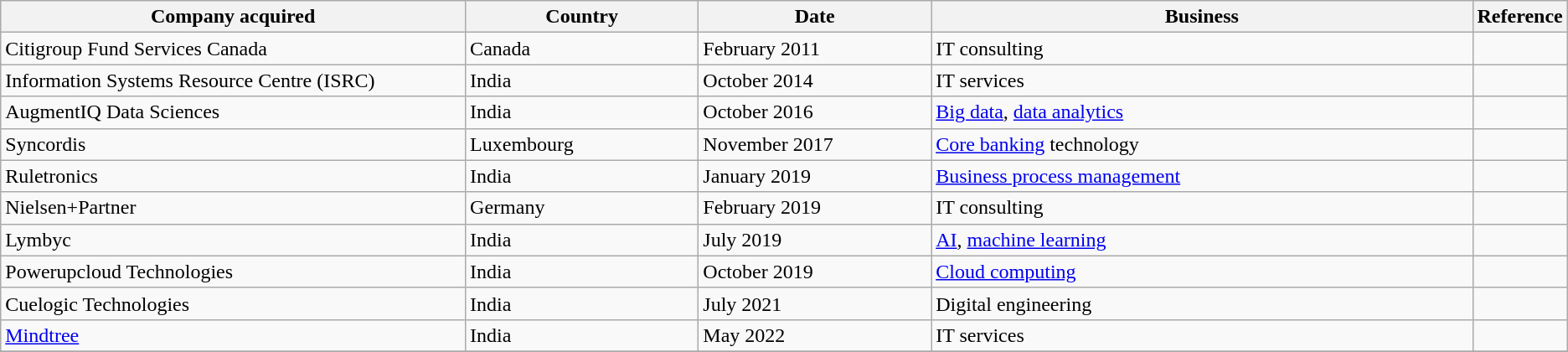<table class="wikitable sortable">
<tr>
<th width="30%">Company acquired</th>
<th width="15%">Country</th>
<th width="15%" data-sort-type="usLongDate">Date</th>
<th width="35%">Business</th>
<th width="5%">Reference</th>
</tr>
<tr>
<td>Citigroup Fund Services Canada</td>
<td> Canada</td>
<td>February 2011</td>
<td>IT consulting</td>
<td></td>
</tr>
<tr>
<td>Information Systems Resource Centre (ISRC)</td>
<td> India</td>
<td>October 2014</td>
<td>IT services</td>
<td></td>
</tr>
<tr>
<td>AugmentIQ Data Sciences</td>
<td> India</td>
<td>October 2016</td>
<td><a href='#'>Big data</a>, <a href='#'>data analytics</a></td>
<td></td>
</tr>
<tr>
<td>Syncordis</td>
<td> Luxembourg</td>
<td>November 2017</td>
<td><a href='#'>Core banking</a> technology</td>
<td></td>
</tr>
<tr>
<td>Ruletronics</td>
<td> India</td>
<td>January 2019</td>
<td><a href='#'>Business process management</a></td>
<td></td>
</tr>
<tr>
<td>Nielsen+Partner</td>
<td> Germany</td>
<td>February 2019</td>
<td>IT consulting</td>
<td></td>
</tr>
<tr>
<td>Lymbyc</td>
<td> India</td>
<td>July 2019</td>
<td><a href='#'>AI</a>, <a href='#'>machine learning</a></td>
<td></td>
</tr>
<tr>
<td>Powerupcloud Technologies</td>
<td> India</td>
<td>October 2019</td>
<td><a href='#'>Cloud computing</a></td>
<td></td>
</tr>
<tr>
<td>Cuelogic Technologies</td>
<td> India</td>
<td>July 2021</td>
<td>Digital engineering</td>
<td></td>
</tr>
<tr>
<td><a href='#'>Mindtree</a></td>
<td> India</td>
<td>May 2022</td>
<td>IT services</td>
<td></td>
</tr>
<tr>
</tr>
</table>
